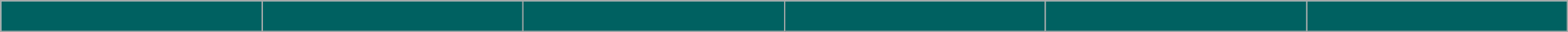<table class="wikitable plainrowheaders" width="100%">
<tr>
<th style="background-color: #006161;"></th>
<th style="background-color: #006161;"></th>
<th style="background-color: #006161;"></th>
<th style="background-color: #006161;"></th>
<th style="background-color: #006161;"></th>
<th style="background-color: #006161;"><br></th>
</tr>
</table>
